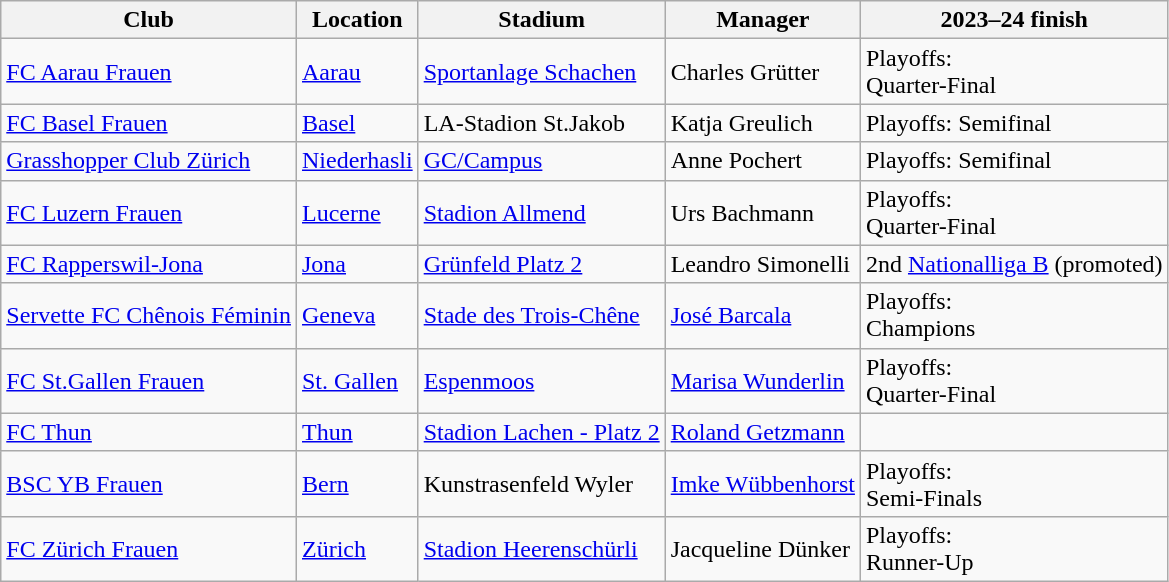<table class="wikitable sortable">
<tr>
<th>Club</th>
<th>Location</th>
<th>Stadium</th>
<th>Manager</th>
<th>2023–24 finish</th>
</tr>
<tr>
<td><a href='#'>FC Aarau Frauen</a></td>
<td><a href='#'>Aarau</a></td>
<td><a href='#'>Sportanlage Schachen</a></td>
<td>Charles Grütter</td>
<td>Playoffs:<br>Quarter-Final</td>
</tr>
<tr>
<td><a href='#'>FC Basel Frauen</a></td>
<td><a href='#'>Basel</a></td>
<td>LA-Stadion St.Jakob</td>
<td>Katja Greulich</td>
<td>Playoffs: Semifinal</td>
</tr>
<tr>
<td><a href='#'>Grasshopper Club Zürich</a></td>
<td><a href='#'>Niederhasli</a></td>
<td><a href='#'>GC/Campus</a></td>
<td>Anne Pochert</td>
<td>Playoffs: Semifinal</td>
</tr>
<tr>
<td><a href='#'>FC Luzern Frauen</a></td>
<td><a href='#'>Lucerne</a></td>
<td><a href='#'>Stadion Allmend</a></td>
<td>Urs Bachmann</td>
<td>Playoffs:<br>Quarter-Final</td>
</tr>
<tr>
<td><a href='#'>FC Rapperswil-Jona</a></td>
<td><a href='#'>Jona</a></td>
<td><a href='#'>Grünfeld Platz 2</a></td>
<td>Leandro Simonelli</td>
<td>2nd <a href='#'>Nationalliga B</a> (promoted)</td>
</tr>
<tr>
<td><a href='#'>Servette FC Chênois Féminin</a></td>
<td><a href='#'>Geneva</a></td>
<td><a href='#'>Stade des Trois-Chêne</a></td>
<td><a href='#'>José Barcala</a></td>
<td>Playoffs:<br>Champions</td>
</tr>
<tr>
<td><a href='#'>FC St.Gallen Frauen</a></td>
<td><a href='#'>St. Gallen</a></td>
<td><a href='#'>Espenmoos</a></td>
<td><a href='#'>Marisa Wunderlin</a></td>
<td>Playoffs:<br>Quarter-Final</td>
</tr>
<tr>
<td><a href='#'>FC Thun</a></td>
<td><a href='#'>Thun</a></td>
<td><a href='#'>Stadion Lachen - Platz 2</a></td>
<td><a href='#'>Roland Getzmann</a></td>
<td></td>
</tr>
<tr>
<td><a href='#'>BSC YB Frauen</a></td>
<td><a href='#'>Bern</a></td>
<td>Kunstrasenfeld Wyler</td>
<td><a href='#'>Imke Wübbenhorst</a></td>
<td>Playoffs:<br>Semi-Finals</td>
</tr>
<tr>
<td><a href='#'>FC Zürich Frauen</a></td>
<td><a href='#'>Zürich</a></td>
<td><a href='#'>Stadion Heerenschürli</a></td>
<td>Jacqueline Dünker</td>
<td>Playoffs:<br>Runner-Up</td>
</tr>
</table>
